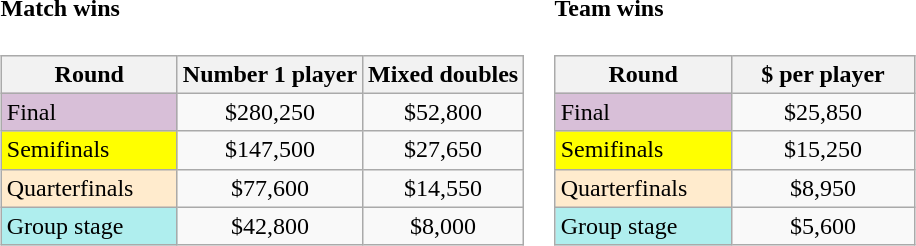<table>
<tr valign=top>
<td><br><h4>Match wins</h4><table class="wikitable" style="text-align:center;">
<tr>
<th width=110>Round</th>
<th>Number 1 player</th>
<th>Mixed doubles</th>
</tr>
<tr>
<td align=left style="background-color:#d8bfd8;">Final</td>
<td>$280,250</td>
<td>$52,800</td>
</tr>
<tr>
<td align=left style="background-color:#ffff00;">Semifinals</td>
<td>$147,500</td>
<td>$27,650</td>
</tr>
<tr>
<td align=left style="background-color:#ffebcd;">Quarterfinals</td>
<td>$77,600</td>
<td>$14,550</td>
</tr>
<tr>
<td align=left style="background-color:#afeeee;">Group stage</td>
<td>$42,800</td>
<td>$8,000</td>
</tr>
</table>
</td>
<td><br><h4>Team wins</h4><table class="wikitable" style="text-align:center;">
<tr>
<th width=110>Round</th>
<th width=115>$ per player</th>
</tr>
<tr>
<td align=left style="background-color:#d8bfd8;">Final</td>
<td>$25,850</td>
</tr>
<tr>
<td align=left style="background-color:#ffff00;">Semifinals</td>
<td>$15,250</td>
</tr>
<tr>
<td align=left style="background-color:#ffebcd;">Quarterfinals</td>
<td>$8,950</td>
</tr>
<tr>
<td align=left style="background-color:#afeeee;">Group stage</td>
<td>$5,600</td>
</tr>
</table>
</td>
</tr>
</table>
